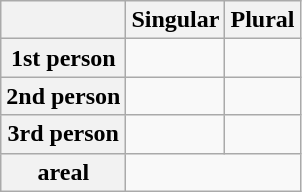<table class="wikitable">
<tr>
<th></th>
<th>Singular</th>
<th>Plural</th>
</tr>
<tr>
<th>1st person</th>
<td></td>
<td></td>
</tr>
<tr>
<th>2nd person</th>
<td></td>
<td></td>
</tr>
<tr>
<th>3rd person</th>
<td></td>
<td></td>
</tr>
<tr>
<th>areal</th>
<td colspan="2"></td>
</tr>
</table>
